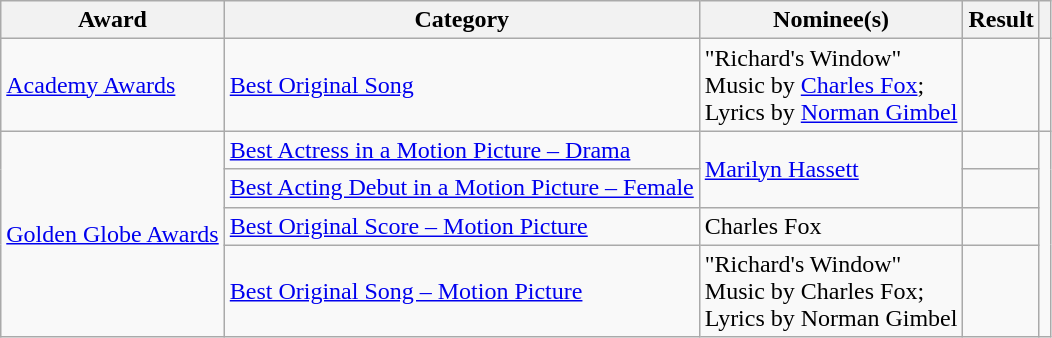<table class="wikitable plainrowheaders">
<tr>
<th>Award</th>
<th>Category</th>
<th>Nominee(s)</th>
<th>Result</th>
<th></th>
</tr>
<tr>
<td><a href='#'>Academy Awards</a></td>
<td><a href='#'>Best Original Song</a></td>
<td>"Richard's Window" <br> Music by <a href='#'>Charles Fox</a>; <br> Lyrics by <a href='#'>Norman Gimbel</a></td>
<td></td>
<td style="text-align:center"></td>
</tr>
<tr>
<td rowspan="4"><a href='#'>Golden Globe Awards</a></td>
<td><a href='#'>Best Actress in a Motion Picture – Drama</a></td>
<td rowspan="2"><a href='#'>Marilyn Hassett</a></td>
<td></td>
<td style="text-align:center;" rowspan="4"></td>
</tr>
<tr>
<td><a href='#'>Best Acting Debut in a Motion Picture – Female</a></td>
<td></td>
</tr>
<tr>
<td><a href='#'>Best Original Score – Motion Picture</a></td>
<td>Charles Fox</td>
<td></td>
</tr>
<tr>
<td><a href='#'>Best Original Song – Motion Picture</a></td>
<td>"Richard's Window" <br> Music by Charles Fox; <br> Lyrics by Norman Gimbel</td>
<td></td>
</tr>
</table>
